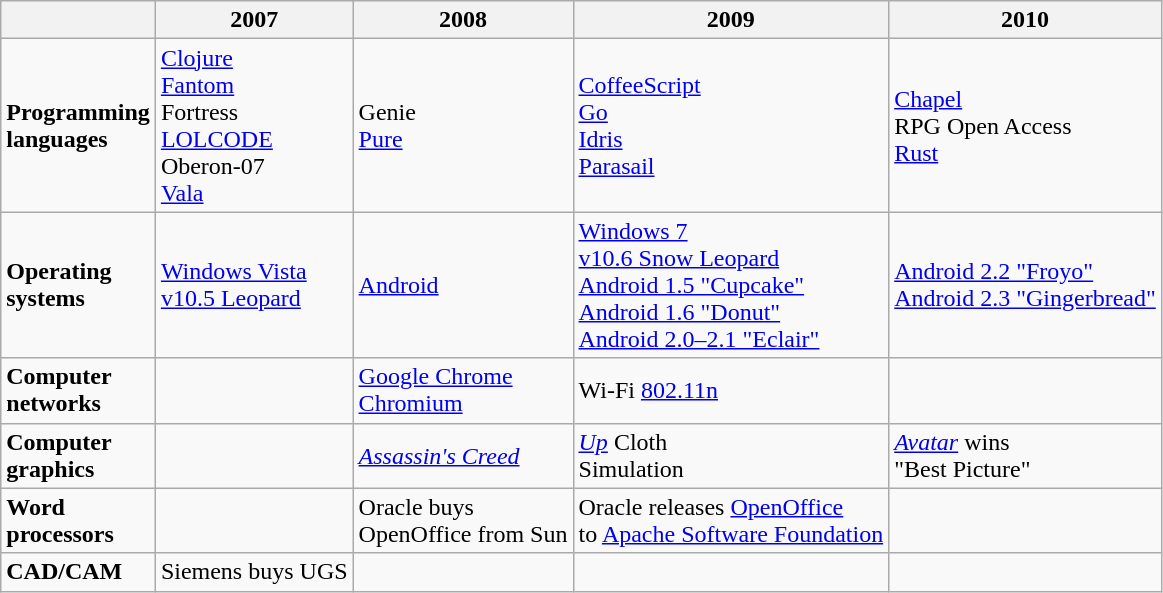<table class="wikitable">
<tr>
<th></th>
<th>2007</th>
<th>2008</th>
<th>2009</th>
<th>2010</th>
</tr>
<tr>
<td><strong>Programming<br>languages</strong></td>
<td><a href='#'>Clojure</a><br><a href='#'>Fantom</a><br>Fortress<br><a href='#'>LOLCODE</a><br>Oberon-07<br><a href='#'>Vala</a></td>
<td>Genie<br><a href='#'>Pure</a></td>
<td><a href='#'>CoffeeScript</a><br><a href='#'>Go</a><br><a href='#'>Idris</a><br><a href='#'>Parasail</a></td>
<td><a href='#'>Chapel</a><br>RPG Open Access<br><a href='#'>Rust</a></td>
</tr>
<tr>
<td><strong>Operating<br>systems</strong></td>
<td><a href='#'>Windows Vista</a><br> <a href='#'>v10.5 Leopard</a></td>
<td><a href='#'>Android</a></td>
<td><a href='#'>Windows 7</a><br><a href='#'>v10.6 Snow Leopard</a><br><a href='#'>Android 1.5 "Cupcake"</a><br><a href='#'>Android 1.6 "Donut"</a><br> <a href='#'>Android 2.0–2.1 "Eclair"</a></td>
<td><a href='#'>Android 2.2 "Froyo"</a><br> <a href='#'>Android 2.3 "Gingerbread"</a></td>
</tr>
<tr>
<td><strong>Computer<br>networks</strong></td>
<td></td>
<td><a href='#'>Google Chrome</a> <br> <a href='#'>Chromium</a></td>
<td>Wi-Fi <a href='#'>802.11n</a></td>
<td></td>
</tr>
<tr>
<td><strong>Computer<br>graphics</strong></td>
<td></td>
<td><em><a href='#'>Assassin's Creed</a></em></td>
<td><em><a href='#'>Up</a></em> Cloth<br>Simulation</td>
<td><em><a href='#'>Avatar</a></em> wins<br>"Best Picture"</td>
</tr>
<tr>
<td><strong>Word<br>processors</strong></td>
<td></td>
<td>Oracle buys<br>OpenOffice from Sun</td>
<td>Oracle releases <a href='#'>OpenOffice</a><br>to <a href='#'>Apache Software Foundation</a></td>
<td></td>
</tr>
<tr>
<td><strong>CAD/CAM</strong></td>
<td>Siemens buys UGS</td>
<td></td>
<td></td>
<td></td>
</tr>
</table>
